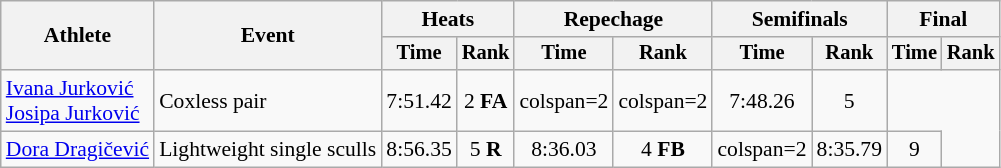<table class="wikitable" style="font-size:90%">
<tr>
<th rowspan="2">Athlete</th>
<th rowspan="2">Event</th>
<th colspan="2">Heats</th>
<th colspan="2">Repechage</th>
<th colspan="2">Semifinals</th>
<th colspan="2">Final</th>
</tr>
<tr style="font-size:95%">
<th>Time</th>
<th>Rank</th>
<th>Time</th>
<th>Rank</th>
<th>Time</th>
<th>Rank</th>
<th>Time</th>
<th>Rank</th>
</tr>
<tr align=center>
<td align=left><a href='#'>Ivana Jurković</a><br><a href='#'>Josipa Jurković</a></td>
<td align=left>Coxless pair</td>
<td>7:51.42</td>
<td>2 <strong>FA</strong></td>
<td>colspan=2</td>
<td>colspan=2</td>
<td>7:48.26</td>
<td>5</td>
</tr>
<tr align=center>
<td align=left><a href='#'>Dora Dragičević</a></td>
<td align=left>Lightweight single sculls</td>
<td>8:56.35</td>
<td>5 <strong>R</strong></td>
<td>8:36.03</td>
<td>4 <strong>FB</strong></td>
<td>colspan=2</td>
<td>8:35.79</td>
<td>9</td>
</tr>
</table>
